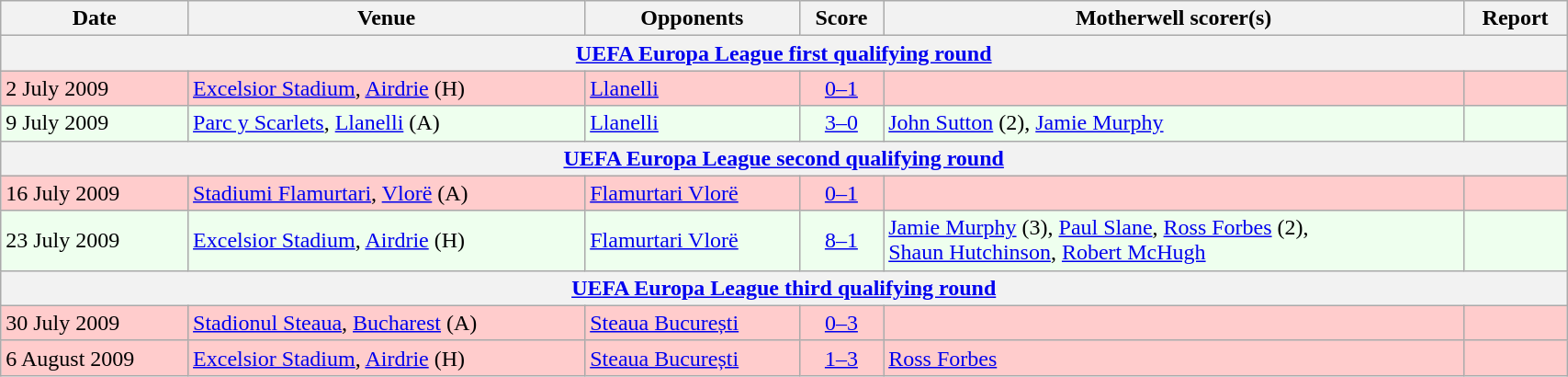<table class="wikitable" width=90%>
<tr>
<th>Date</th>
<th>Venue</th>
<th>Opponents</th>
<th>Score</th>
<th>Motherwell scorer(s)</th>
<th>Report</th>
</tr>
<tr>
<th colspan=7><a href='#'>UEFA Europa League first qualifying round</a></th>
</tr>
<tr bgcolor=#FFCCCC>
<td>2 July 2009</td>
<td><a href='#'>Excelsior Stadium</a>, <a href='#'>Airdrie</a> (H)</td>
<td> <a href='#'>Llanelli</a></td>
<td align=center><a href='#'>0–1</a></td>
<td></td>
<td></td>
</tr>
<tr bgcolor=#EEFFEE>
<td>9 July 2009</td>
<td><a href='#'>Parc y Scarlets</a>, <a href='#'>Llanelli</a> (A)</td>
<td> <a href='#'>Llanelli</a></td>
<td align=center><a href='#'>3–0</a></td>
<td><a href='#'>John Sutton</a> (2), <a href='#'>Jamie Murphy</a></td>
<td></td>
</tr>
<tr>
<th colspan=7><a href='#'>UEFA Europa League second qualifying round</a></th>
</tr>
<tr bgcolor=#FFCCCC>
<td>16 July 2009</td>
<td><a href='#'>Stadiumi Flamurtari</a>, <a href='#'>Vlorë</a> (A)</td>
<td> <a href='#'>Flamurtari Vlorë</a></td>
<td align=center><a href='#'>0–1</a></td>
<td></td>
<td></td>
</tr>
<tr bgcolor=#EEFFEE>
<td>23 July 2009</td>
<td><a href='#'>Excelsior Stadium</a>, <a href='#'>Airdrie</a> (H)</td>
<td> <a href='#'>Flamurtari Vlorë</a></td>
<td align=center><a href='#'>8–1</a></td>
<td><a href='#'>Jamie Murphy</a> (3), <a href='#'>Paul Slane</a>, <a href='#'>Ross Forbes</a> (2),<br> <a href='#'>Shaun Hutchinson</a>, <a href='#'>Robert McHugh</a></td>
<td></td>
</tr>
<tr>
<th colspan=7><a href='#'>UEFA Europa League third qualifying round</a></th>
</tr>
<tr bgcolor=#FFCCCC>
<td>30 July 2009</td>
<td><a href='#'>Stadionul Steaua</a>, <a href='#'>Bucharest</a> (A)</td>
<td> <a href='#'>Steaua București</a></td>
<td align=center><a href='#'>0–3</a></td>
<td></td>
<td></td>
</tr>
<tr bgcolor=#FFCCCC>
<td>6 August 2009</td>
<td><a href='#'>Excelsior Stadium</a>, <a href='#'>Airdrie</a> (H)</td>
<td> <a href='#'>Steaua București</a></td>
<td align=center><a href='#'>1–3</a></td>
<td><a href='#'>Ross Forbes</a></td>
<td></td>
</tr>
</table>
